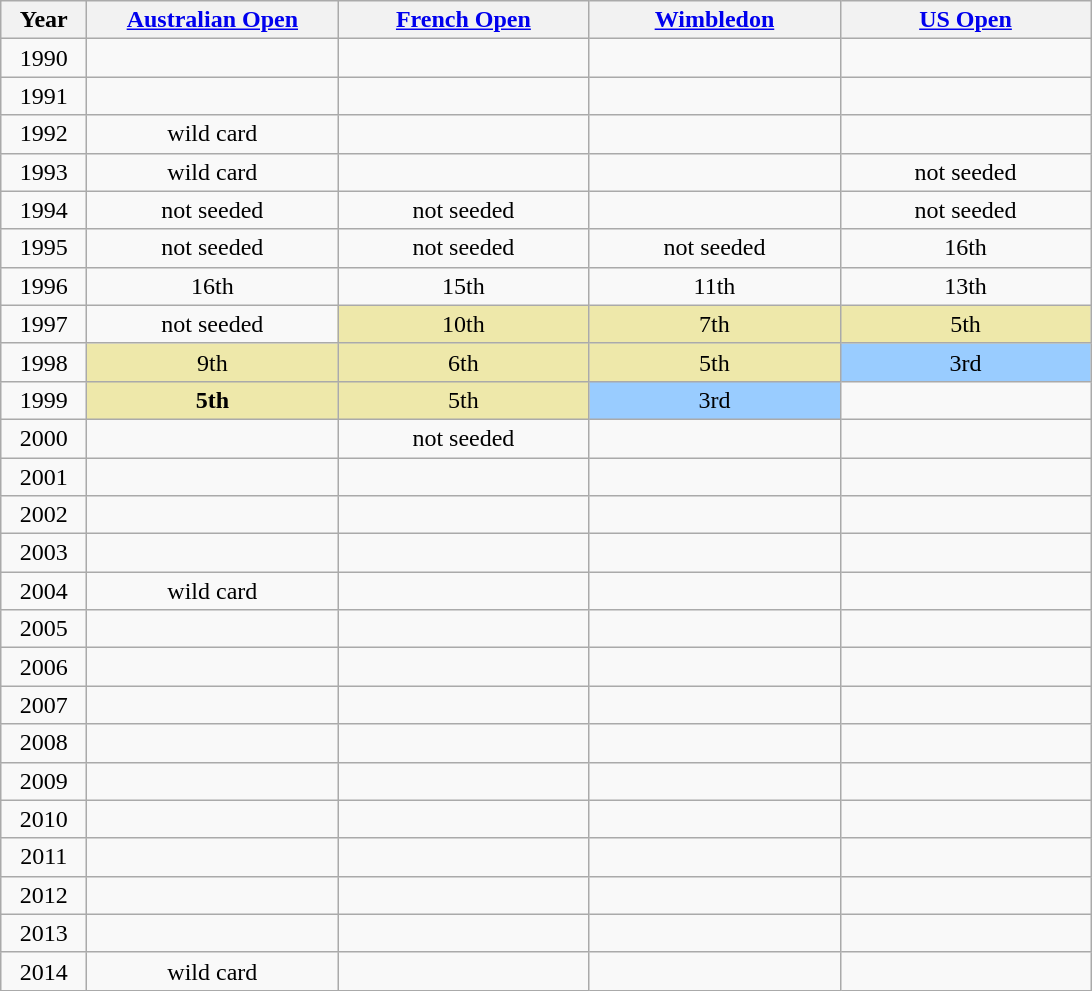<table class="wikitable" style="text-align:center">
<tr>
<th width="50">Year</th>
<th width="160"><a href='#'>Australian Open</a></th>
<th width="160"><a href='#'>French Open</a></th>
<th width="160"><a href='#'>Wimbledon</a></th>
<th width="160"><a href='#'>US Open</a></th>
</tr>
<tr>
<td>1990</td>
<td></td>
<td></td>
<td></td>
<td></td>
</tr>
<tr>
<td>1991</td>
<td></td>
<td></td>
<td></td>
<td></td>
</tr>
<tr>
<td>1992</td>
<td>wild card</td>
<td></td>
<td></td>
<td></td>
</tr>
<tr>
<td>1993</td>
<td>wild card</td>
<td></td>
<td></td>
<td>not seeded</td>
</tr>
<tr>
<td>1994</td>
<td>not seeded</td>
<td>not seeded</td>
<td></td>
<td>not seeded</td>
</tr>
<tr>
<td>1995</td>
<td>not seeded</td>
<td>not seeded</td>
<td>not seeded</td>
<td>16th</td>
</tr>
<tr>
<td>1996</td>
<td>16th</td>
<td>15th</td>
<td>11th</td>
<td>13th</td>
</tr>
<tr>
<td>1997</td>
<td>not seeded</td>
<td bgcolor="eee8aa">10th</td>
<td bgcolor="eee8aa">7th</td>
<td bgcolor="eee8aa">5th</td>
</tr>
<tr>
<td>1998</td>
<td bgcolor="eee8aa">9th</td>
<td bgcolor="eee8aa">6th</td>
<td bgcolor="eee8aa">5th</td>
<td bgcolor="99ccff">3rd</td>
</tr>
<tr>
<td>1999</td>
<td bgcolor="eee8aa"><strong>5th</strong></td>
<td bgcolor="eee8aa">5th</td>
<td bgcolor="99ccff">3rd</td>
<td></td>
</tr>
<tr>
<td>2000</td>
<td></td>
<td>not seeded</td>
<td></td>
<td></td>
</tr>
<tr>
<td>2001</td>
<td></td>
<td></td>
<td></td>
<td></td>
</tr>
<tr>
<td>2002</td>
<td></td>
<td></td>
<td></td>
<td></td>
</tr>
<tr>
<td>2003</td>
<td></td>
<td></td>
<td></td>
<td></td>
</tr>
<tr>
<td>2004</td>
<td>wild card</td>
<td></td>
<td></td>
<td></td>
</tr>
<tr>
<td>2005</td>
<td></td>
<td></td>
<td></td>
<td></td>
</tr>
<tr>
<td>2006</td>
<td></td>
<td></td>
<td></td>
<td></td>
</tr>
<tr>
<td>2007</td>
<td></td>
<td></td>
<td></td>
<td></td>
</tr>
<tr>
<td>2008</td>
<td></td>
<td></td>
<td></td>
<td></td>
</tr>
<tr>
<td>2009</td>
<td></td>
<td></td>
<td></td>
<td></td>
</tr>
<tr>
<td>2010</td>
<td></td>
<td></td>
<td></td>
<td></td>
</tr>
<tr>
<td>2011</td>
<td></td>
<td></td>
<td></td>
<td></td>
</tr>
<tr>
<td>2012</td>
<td></td>
<td></td>
<td></td>
<td></td>
</tr>
<tr>
<td>2013</td>
<td></td>
<td></td>
<td></td>
<td></td>
</tr>
<tr>
<td>2014</td>
<td>wild card</td>
<td></td>
<td></td>
<td></td>
</tr>
</table>
